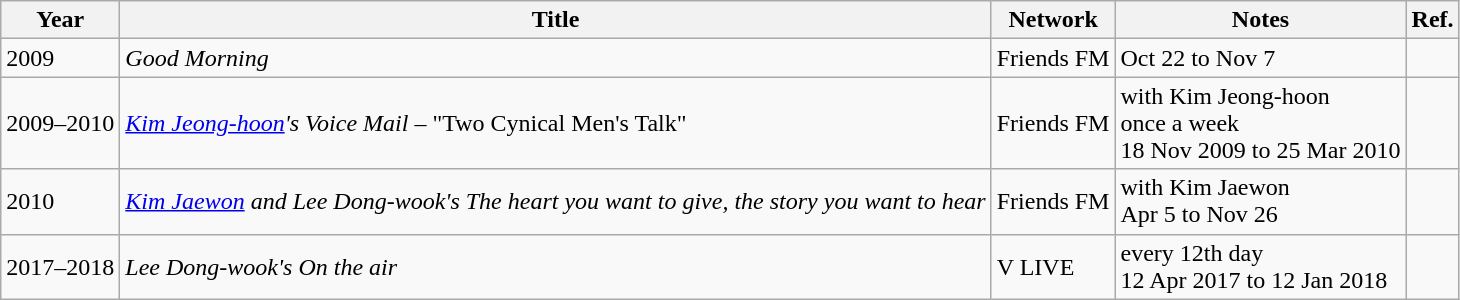<table class="wikitable">
<tr>
<th>Year</th>
<th>Title</th>
<th>Network</th>
<th>Notes</th>
<th>Ref.</th>
</tr>
<tr>
<td>2009</td>
<td><em>Good Morning</em> </td>
<td>Friends FM </td>
<td>Oct 22 to Nov 7</td>
<td></td>
</tr>
<tr>
<td>2009–2010</td>
<td><em><a href='#'>Kim Jeong-hoon</a>'s Voice Mail</em> –  "Two Cynical Men's Talk" </td>
<td>Friends FM</td>
<td>with Kim Jeong-hoon<br>once a week<br>18 Nov 2009 to 25 Mar 2010</td>
<td></td>
</tr>
<tr>
<td>2010</td>
<td><em><a href='#'>Kim Jaewon</a> and Lee Dong-wook's The heart you want to give, the story you want to hear</em> </td>
<td>Friends FM</td>
<td>with Kim Jaewon<br>Apr 5 to Nov 26</td>
<td></td>
</tr>
<tr>
<td>2017–2018</td>
<td><em>Lee Dong-wook's On the air</em></td>
<td>V LIVE</td>
<td>every 12th day<br>12 Apr 2017 to 12 Jan 2018</td>
<td></td>
</tr>
</table>
